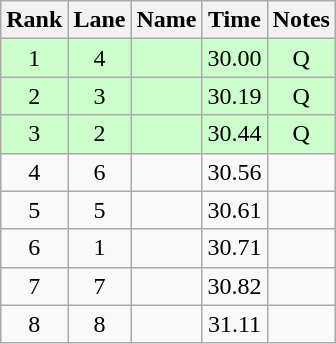<table class="wikitable sortable" style="text-align:center">
<tr>
<th>Rank</th>
<th>Lane</th>
<th>Name</th>
<th>Time</th>
<th>Notes</th>
</tr>
<tr bgcolor=ccffcc>
<td>1</td>
<td>4</td>
<td align=left></td>
<td>30.00</td>
<td>Q</td>
</tr>
<tr bgcolor=ccffcc>
<td>2</td>
<td>3</td>
<td align=left></td>
<td>30.19</td>
<td>Q</td>
</tr>
<tr bgcolor=ccffcc>
<td>3</td>
<td>2</td>
<td align=left></td>
<td>30.44</td>
<td>Q</td>
</tr>
<tr>
<td>4</td>
<td>6</td>
<td align=left></td>
<td>30.56</td>
<td></td>
</tr>
<tr>
<td>5</td>
<td>5</td>
<td align=left></td>
<td>30.61</td>
<td></td>
</tr>
<tr>
<td>6</td>
<td>1</td>
<td align=left></td>
<td>30.71</td>
<td></td>
</tr>
<tr>
<td>7</td>
<td>7</td>
<td align=left></td>
<td>30.82</td>
<td></td>
</tr>
<tr>
<td>8</td>
<td>8</td>
<td align=left></td>
<td>31.11</td>
<td></td>
</tr>
</table>
